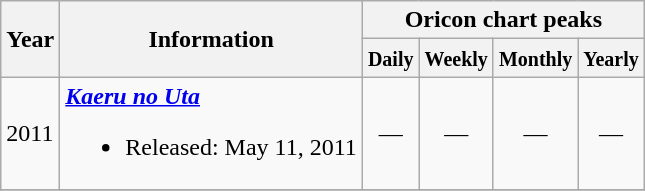<table class="wikitable">
<tr>
<th rowspan="2">Year</th>
<th rowspan="2">Information</th>
<th colspan="4">Oricon chart peaks</th>
</tr>
<tr>
<th width="30"><small>Daily</small></th>
<th width="30"><small>Weekly</small></th>
<th width="30"><small>Monthly</small></th>
<th width="30"><small>Yearly</small></th>
</tr>
<tr>
<td>2011</td>
<td><strong><em><a href='#'>Kaeru no Uta</a></em></strong><br><ul><li>Released: May 11, 2011</li></ul></td>
<td align="center">—</td>
<td align="center">—</td>
<td align="center">—</td>
<td align="center">—</td>
</tr>
<tr>
</tr>
</table>
